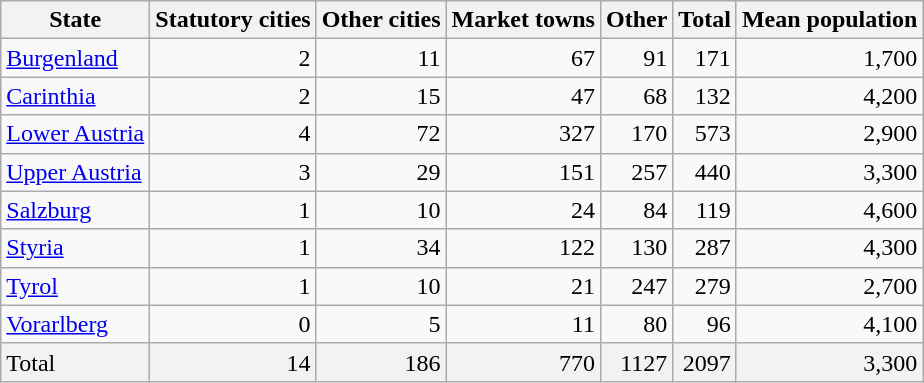<table class="wikitable sortable" style="text-align: right">
<tr class=hintergrundfarbe6>
<th>State</th>
<th>Statutory cities</th>
<th>Other cities</th>
<th>Market towns</th>
<th>Other</th>
<th>Total</th>
<th>Mean population</th>
</tr>
<tr>
<td align="left"><a href='#'>Burgenland</a></td>
<td>2</td>
<td>11</td>
<td>67</td>
<td>91</td>
<td>171</td>
<td>1,700</td>
</tr>
<tr>
<td align="left"><a href='#'>Carinthia</a></td>
<td>2</td>
<td>15</td>
<td>47</td>
<td>68</td>
<td>132</td>
<td>4,200</td>
</tr>
<tr>
<td align="left"><a href='#'>Lower Austria</a></td>
<td>4</td>
<td>72</td>
<td>327</td>
<td>170</td>
<td>573</td>
<td>2,900</td>
</tr>
<tr>
<td align="left"><a href='#'>Upper Austria</a></td>
<td>3</td>
<td>29</td>
<td>151</td>
<td>257</td>
<td>440</td>
<td>3,300</td>
</tr>
<tr>
<td align="left"><a href='#'>Salzburg</a></td>
<td>1</td>
<td>10</td>
<td>24</td>
<td>84</td>
<td>119</td>
<td>4,600</td>
</tr>
<tr>
<td align="left"><a href='#'>Styria</a></td>
<td>1</td>
<td>34</td>
<td>122</td>
<td>130</td>
<td>287</td>
<td>4,300</td>
</tr>
<tr>
<td align="left"><a href='#'>Tyrol</a></td>
<td>1</td>
<td>10</td>
<td>21</td>
<td>247</td>
<td>279</td>
<td>2,700</td>
</tr>
<tr>
<td align="left"><a href='#'>Vorarlberg</a></td>
<td>0</td>
<td>5</td>
<td>11</td>
<td>80</td>
<td>96</td>
<td>4,100</td>
</tr>
<tr>
<th style="text-align: left;  font-weight: normal">Total</th>
<th style="text-align: right; font-weight: normal">14</th>
<th style="text-align: right; font-weight: normal">186</th>
<th style="text-align: right; font-weight: normal">770</th>
<th style="text-align: right; font-weight: normal">1127</th>
<th style="text-align: right; font-weight: normal">2097</th>
<th style="text-align: right; font-weight: normal">3,300</th>
</tr>
</table>
